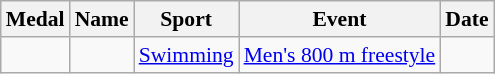<table class="wikitable sortable" style="font-size:90%">
<tr>
<th>Medal</th>
<th>Name</th>
<th>Sport</th>
<th>Event</th>
<th>Date</th>
</tr>
<tr>
<td></td>
<td></td>
<td><a href='#'>Swimming</a></td>
<td><a href='#'>Men's 800 m freestyle</a></td>
<td></td>
</tr>
</table>
